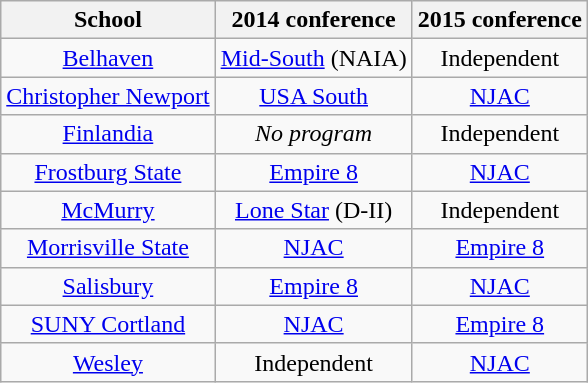<table class="wikitable sortable">
<tr>
<th>School</th>
<th>2014 conference</th>
<th>2015 conference</th>
</tr>
<tr style="text-align:center;">
<td><a href='#'>Belhaven</a></td>
<td><a href='#'>Mid-South</a> (NAIA)</td>
<td>Independent</td>
</tr>
<tr style="text-align:center;">
<td><a href='#'>Christopher Newport</a></td>
<td><a href='#'>USA South</a></td>
<td><a href='#'>NJAC</a></td>
</tr>
<tr style="text-align:center;">
<td><a href='#'>Finlandia</a></td>
<td><em>No program</em></td>
<td>Independent</td>
</tr>
<tr style="text-align:center;">
<td><a href='#'>Frostburg State</a></td>
<td><a href='#'>Empire 8</a></td>
<td><a href='#'>NJAC</a></td>
</tr>
<tr style="text-align:center;">
<td><a href='#'>McMurry</a></td>
<td><a href='#'>Lone Star</a> (D-II)</td>
<td>Independent</td>
</tr>
<tr style="text-align:center;">
<td><a href='#'>Morrisville State</a></td>
<td><a href='#'>NJAC</a></td>
<td><a href='#'>Empire 8</a></td>
</tr>
<tr style="text-align:center;">
<td><a href='#'>Salisbury</a></td>
<td><a href='#'>Empire 8</a></td>
<td><a href='#'>NJAC</a></td>
</tr>
<tr style="text-align:center;">
<td><a href='#'>SUNY Cortland</a></td>
<td><a href='#'>NJAC</a></td>
<td><a href='#'>Empire 8</a></td>
</tr>
<tr style="text-align:center;">
<td><a href='#'>Wesley</a></td>
<td>Independent</td>
<td><a href='#'>NJAC</a></td>
</tr>
</table>
